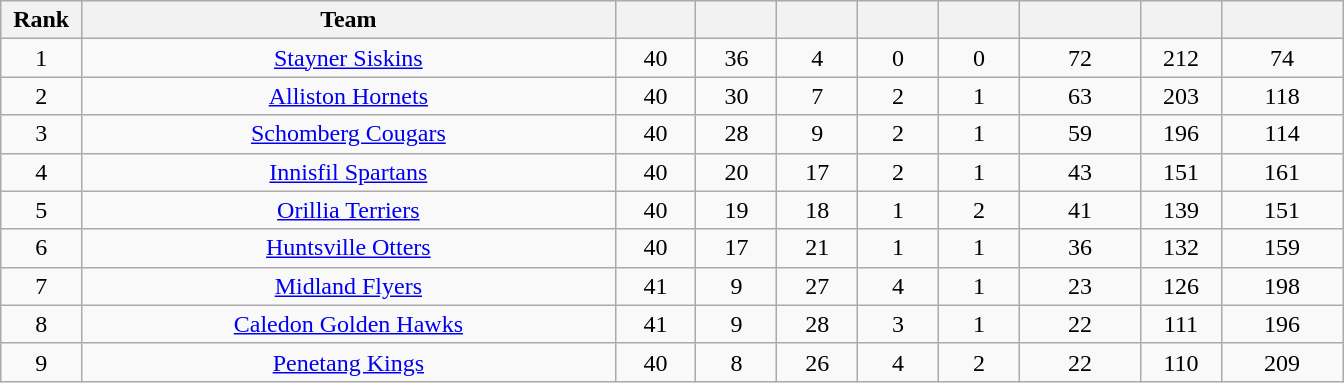<table class="wikitable" style="text-align:center">
<tr>
<th bgcolor="#DDDDFF" width="5%">Rank</th>
<th bgcolor="#DDDDFF" width="33%">Team</th>
<th bgcolor="#DDDDFF" width="5%"></th>
<th bgcolor="#DDDDFF" width="5%"></th>
<th bgcolor="#DDDDFF" width="5%"></th>
<th bgcolor="#DDDDFF" width="5%"></th>
<th bgcolor="#DDDDFF" width="5%"></th>
<th bgcolor="#DDDDFF" width="7.5%"></th>
<th bgcolor="#DDDDFF" width="5%"></th>
<th bgcolor="#DDDDFF" width="7.5%"></th>
</tr>
<tr>
<td>1</td>
<td><a href='#'>Stayner Siskins</a></td>
<td>40</td>
<td>36</td>
<td>4</td>
<td>0</td>
<td>0</td>
<td>72</td>
<td>212</td>
<td>74</td>
</tr>
<tr>
<td>2</td>
<td><a href='#'>Alliston Hornets</a></td>
<td>40</td>
<td>30</td>
<td>7</td>
<td>2</td>
<td>1</td>
<td>63</td>
<td>203</td>
<td>118</td>
</tr>
<tr>
<td>3</td>
<td><a href='#'>Schomberg Cougars</a></td>
<td>40</td>
<td>28</td>
<td>9</td>
<td>2</td>
<td>1</td>
<td>59</td>
<td>196</td>
<td>114</td>
</tr>
<tr>
<td>4</td>
<td><a href='#'>Innisfil Spartans</a></td>
<td>40</td>
<td>20</td>
<td>17</td>
<td>2</td>
<td>1</td>
<td>43</td>
<td>151</td>
<td>161</td>
</tr>
<tr>
<td>5</td>
<td><a href='#'>Orillia Terriers</a></td>
<td>40</td>
<td>19</td>
<td>18</td>
<td>1</td>
<td>2</td>
<td>41</td>
<td>139</td>
<td>151</td>
</tr>
<tr>
<td>6</td>
<td><a href='#'>Huntsville Otters</a></td>
<td>40</td>
<td>17</td>
<td>21</td>
<td>1</td>
<td>1</td>
<td>36</td>
<td>132</td>
<td>159</td>
</tr>
<tr>
<td>7</td>
<td><a href='#'>Midland Flyers</a></td>
<td>41</td>
<td>9</td>
<td>27</td>
<td>4</td>
<td>1</td>
<td>23</td>
<td>126</td>
<td>198</td>
</tr>
<tr>
<td>8</td>
<td><a href='#'>Caledon Golden Hawks</a></td>
<td>41</td>
<td>9</td>
<td>28</td>
<td>3</td>
<td>1</td>
<td>22</td>
<td>111</td>
<td>196</td>
</tr>
<tr>
<td>9</td>
<td><a href='#'>Penetang Kings</a></td>
<td>40</td>
<td>8</td>
<td>26</td>
<td>4</td>
<td>2</td>
<td>22</td>
<td>110</td>
<td>209</td>
</tr>
</table>
